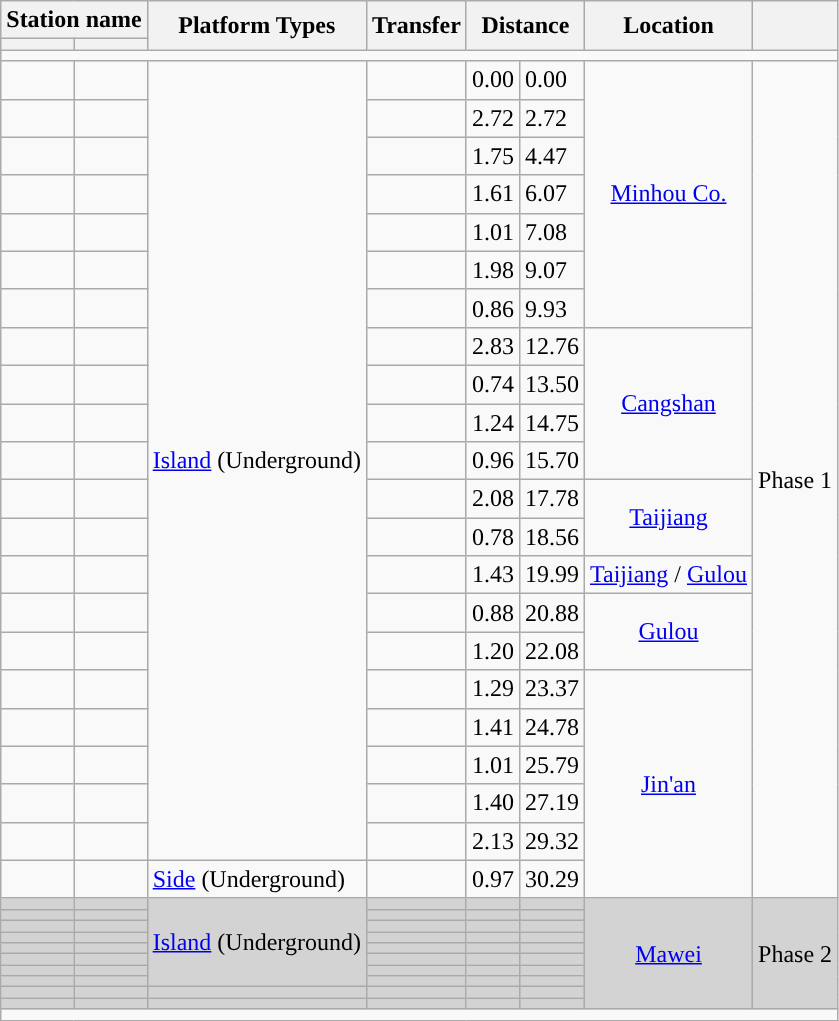<table class="wikitable">
<tr>
<th colspan="2">Station name</th>
<th rowspan="2">Platform Types</th>
<th rowspan="2">Transfer</th>
<th colspan="2" rowspan="2">Distance<br></th>
<th rowspan="2">Location</th>
<th rowspan="2"></th>
</tr>
<tr>
<th></th>
<th></th>
</tr>
<tr style="background:#">
<td colspan="8"></td>
</tr>
<tr>
<td></td>
<td></td>
<td rowspan="21"><a href='#'>Island</a> (Underground)</td>
<td></td>
<td>0.00</td>
<td>0.00</td>
<td rowspan="7" align=center><a href='#'>Minhou Co.</a></td>
<td rowspan="22">Phase 1</td>
</tr>
<tr>
<td></td>
<td></td>
<td></td>
<td>2.72</td>
<td>2.72</td>
</tr>
<tr>
<td></td>
<td></td>
<td></td>
<td>1.75</td>
<td>4.47</td>
</tr>
<tr>
<td></td>
<td></td>
<td></td>
<td>1.61</td>
<td>6.07</td>
</tr>
<tr>
<td></td>
<td></td>
<td></td>
<td>1.01</td>
<td>7.08</td>
</tr>
<tr>
<td></td>
<td></td>
<td></td>
<td>1.98</td>
<td>9.07</td>
</tr>
<tr>
<td></td>
<td></td>
<td></td>
<td>0.86</td>
<td>9.93</td>
</tr>
<tr>
<td></td>
<td></td>
<td></td>
<td>2.83</td>
<td>12.76</td>
<td rowspan="4" align=center><a href='#'>Cangshan</a></td>
</tr>
<tr>
<td></td>
<td></td>
<td></td>
<td>0.74</td>
<td>13.50</td>
</tr>
<tr>
<td></td>
<td></td>
<td></td>
<td>1.24</td>
<td>14.75</td>
</tr>
<tr>
<td></td>
<td></td>
<td></td>
<td>0.96</td>
<td>15.70</td>
</tr>
<tr>
<td></td>
<td></td>
<td></td>
<td>2.08</td>
<td>17.78</td>
<td rowspan="2" align=center><a href='#'>Taijiang</a></td>
</tr>
<tr>
<td></td>
<td></td>
<td></td>
<td>0.78</td>
<td>18.56</td>
</tr>
<tr>
<td></td>
<td></td>
<td></td>
<td>1.43</td>
<td>19.99</td>
<td align=center><a href='#'>Taijiang</a> / <a href='#'>Gulou</a></td>
</tr>
<tr>
<td></td>
<td></td>
<td></td>
<td>0.88</td>
<td>20.88</td>
<td rowspan="2" align=center><a href='#'>Gulou</a></td>
</tr>
<tr>
<td></td>
<td></td>
<td></td>
<td>1.20</td>
<td>22.08</td>
</tr>
<tr>
<td></td>
<td></td>
<td></td>
<td>1.29</td>
<td>23.37</td>
<td rowspan="6" align=center><a href='#'>Jin'an</a></td>
</tr>
<tr>
<td></td>
<td></td>
<td></td>
<td>1.41</td>
<td>24.78</td>
</tr>
<tr>
<td></td>
<td></td>
<td></td>
<td>1.01</td>
<td>25.79</td>
</tr>
<tr>
<td></td>
<td></td>
<td></td>
<td>1.40</td>
<td>27.19</td>
</tr>
<tr>
<td></td>
<td></td>
<td></td>
<td>2.13</td>
<td>29.32</td>
</tr>
<tr>
<td></td>
<td></td>
<td><a href='#'>Side</a> (Underground)</td>
<td></td>
<td>0.97</td>
<td>30.29 </td>
</tr>
<tr bgcolor="lightgrey">
<td></td>
<td></td>
<td rowspan="8"><a href='#'>Island</a> (Underground)</td>
<td></td>
<td></td>
<td></td>
<td rowspan="10" align=center><a href='#'>Mawei</a></td>
<td rowspan="10">Phase 2</td>
</tr>
<tr bgcolor="lightgrey">
<td></td>
<td></td>
<td></td>
<td></td>
<td></td>
</tr>
<tr bgcolor="lightgrey">
<td></td>
<td></td>
<td></td>
<td></td>
<td></td>
</tr>
<tr bgcolor="lightgrey">
<td></td>
<td></td>
<td></td>
<td></td>
<td></td>
</tr>
<tr bgcolor="lightgrey">
<td></td>
<td></td>
<td></td>
<td></td>
<td></td>
</tr>
<tr bgcolor="lightgrey">
<td></td>
<td></td>
<td></td>
<td></td>
<td></td>
</tr>
<tr bgcolor="lightgrey">
<td></td>
<td></td>
<td></td>
<td></td>
<td></td>
</tr>
<tr bgcolor="lightgrey">
<td></td>
<td></td>
<td></td>
<td></td>
<td></td>
</tr>
<tr bgcolor="lightgrey">
<td></td>
<td></td>
<td></td>
<td></td>
<td></td>
<td></td>
</tr>
<tr bgcolor="lightgrey">
<td></td>
<td></td>
<td></td>
<td></td>
<td></td>
<td></td>
</tr>
<tr style="background:#">
<td colspan="8"></td>
</tr>
</table>
